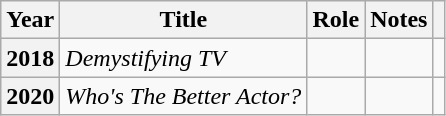<table class="wikitable sortable plainrowheaders">
<tr>
<th scope="col">Year</th>
<th scope="col">Title</th>
<th scope="col">Role</th>
<th scope="col" class="unsortable">Notes</th>
<th scope="col" class="unsortable"></th>
</tr>
<tr>
<th scope="row">2018</th>
<td><em>Demystifying TV</em></td>
<td></td>
<td></td>
<td></td>
</tr>
<tr>
<th scope="row">2020</th>
<td><em>Who's The Better Actor?</em></td>
<td></td>
<td></td>
<td></td>
</tr>
</table>
